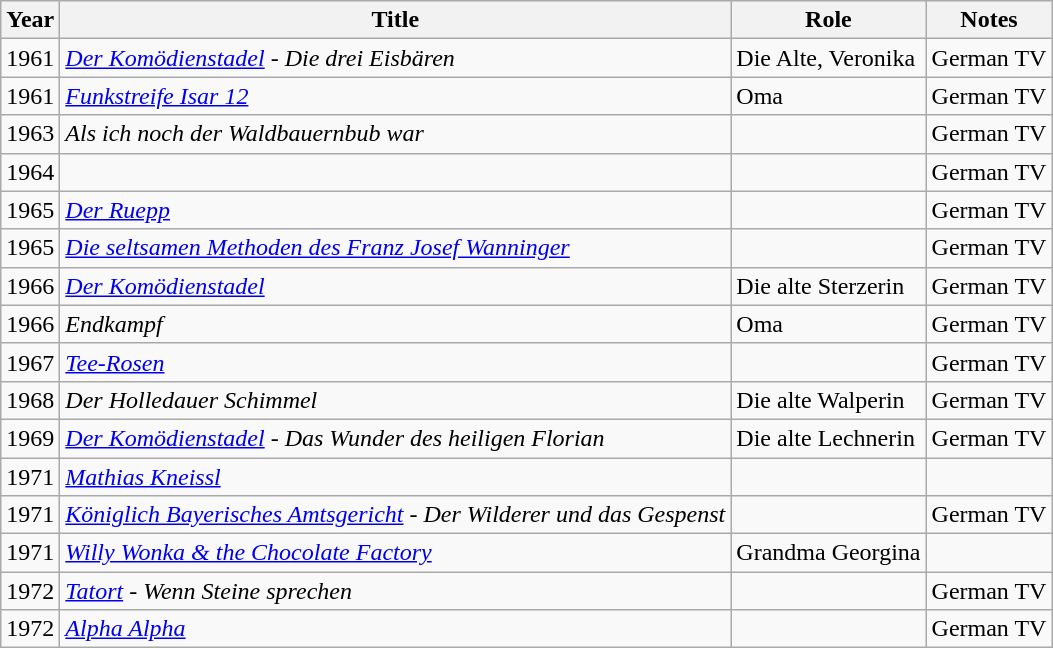<table class="wikitable">
<tr>
<th>Year</th>
<th>Title</th>
<th>Role</th>
<th>Notes</th>
</tr>
<tr>
<td>1961</td>
<td><em><a href='#'>Der Komödienstadel</a> - Die drei Eisbären</em></td>
<td>Die Alte, Veronika</td>
<td>German TV</td>
</tr>
<tr>
<td>1961</td>
<td><em><a href='#'>Funkstreife Isar 12</a></em></td>
<td>Oma</td>
<td>German TV</td>
</tr>
<tr>
<td>1963</td>
<td><em>Als ich noch der Waldbauernbub war</em></td>
<td></td>
<td>German TV</td>
</tr>
<tr>
<td>1964</td>
<td><em></em></td>
<td></td>
<td>German TV</td>
</tr>
<tr>
<td>1965</td>
<td><em><a href='#'>Der Ruepp</a></em></td>
<td></td>
<td>German TV</td>
</tr>
<tr>
<td>1965</td>
<td><em><a href='#'>Die seltsamen Methoden des Franz Josef Wanninger</a></em></td>
<td></td>
<td>German TV</td>
</tr>
<tr>
<td>1966</td>
<td><em><a href='#'>Der Komödienstadel</a></em></td>
<td>Die alte Sterzerin</td>
<td>German TV</td>
</tr>
<tr>
<td>1966</td>
<td><em>Endkampf</em></td>
<td>Oma</td>
<td>German TV</td>
</tr>
<tr>
<td>1967</td>
<td><em><a href='#'>Tee-Rosen</a></em></td>
<td></td>
<td>German TV</td>
</tr>
<tr>
<td>1968</td>
<td><em>Der Holledauer Schimmel</em></td>
<td>Die alte Walperin</td>
<td>German TV</td>
</tr>
<tr>
<td>1969</td>
<td><em><a href='#'>Der Komödienstadel</a> - Das Wunder des heiligen Florian</em></td>
<td>Die alte Lechnerin</td>
<td>German TV</td>
</tr>
<tr>
<td>1971</td>
<td><em><a href='#'>Mathias Kneissl</a></em></td>
<td></td>
<td></td>
</tr>
<tr>
<td>1971</td>
<td><em><a href='#'>Königlich Bayerisches Amtsgericht</a> - Der Wilderer und das Gespenst</em></td>
<td></td>
<td>German TV</td>
</tr>
<tr>
<td>1971</td>
<td><em><a href='#'>Willy Wonka & the Chocolate Factory</a></em></td>
<td>Grandma Georgina</td>
<td></td>
</tr>
<tr>
<td>1972</td>
<td><em><a href='#'>Tatort</a> - Wenn Steine sprechen</em></td>
<td></td>
<td>German TV</td>
</tr>
<tr>
<td>1972</td>
<td><em><a href='#'>Alpha Alpha</a></em></td>
<td></td>
<td>German TV</td>
</tr>
</table>
